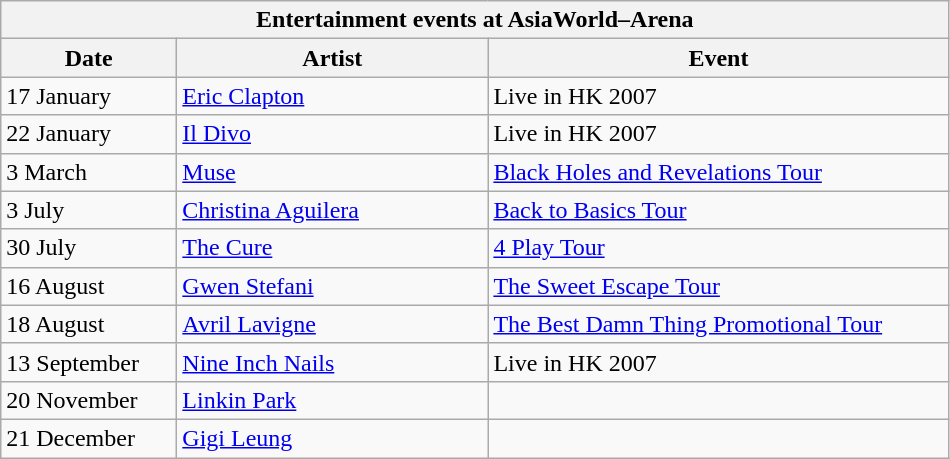<table class="wikitable">
<tr>
<th colspan="3">Entertainment events at AsiaWorld–Arena</th>
</tr>
<tr>
<th width=110>Date</th>
<th width=200>Artist</th>
<th width=300>Event</th>
</tr>
<tr>
<td>17 January</td>
<td><a href='#'>Eric Clapton</a></td>
<td>Live in HK 2007</td>
</tr>
<tr>
<td>22 January</td>
<td><a href='#'>Il Divo</a></td>
<td>Live in HK 2007</td>
</tr>
<tr>
<td>3 March</td>
<td><a href='#'>Muse</a></td>
<td><a href='#'>Black Holes and Revelations Tour</a></td>
</tr>
<tr>
<td>3 July</td>
<td><a href='#'>Christina Aguilera</a></td>
<td><a href='#'>Back to Basics Tour</a></td>
</tr>
<tr>
<td>30 July</td>
<td><a href='#'>The Cure</a></td>
<td><a href='#'>4 Play Tour</a></td>
</tr>
<tr>
<td>16 August</td>
<td><a href='#'>Gwen Stefani</a></td>
<td><a href='#'>The Sweet Escape Tour</a></td>
</tr>
<tr>
<td>18 August</td>
<td><a href='#'>Avril Lavigne</a></td>
<td><a href='#'>The Best Damn Thing Promotional Tour</a></td>
</tr>
<tr>
<td>13 September</td>
<td><a href='#'>Nine Inch Nails</a></td>
<td>Live in HK 2007</td>
</tr>
<tr>
<td>20 November</td>
<td><a href='#'>Linkin Park</a></td>
<td></td>
</tr>
<tr>
<td>21 December</td>
<td><a href='#'>Gigi Leung</a></td>
<td></td>
</tr>
</table>
